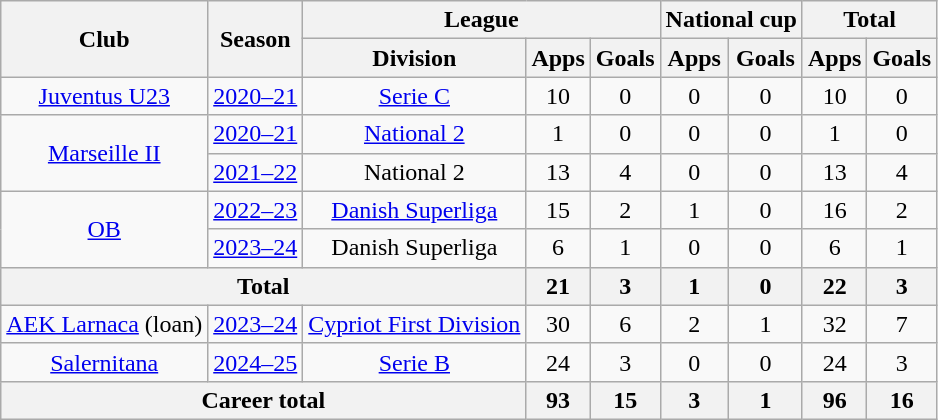<table class="wikitable" style="text-align:center">
<tr>
<th rowspan="2">Club</th>
<th rowspan="2">Season</th>
<th colspan="3">League</th>
<th colspan="2">National cup</th>
<th colspan="2">Total</th>
</tr>
<tr>
<th>Division</th>
<th>Apps</th>
<th>Goals</th>
<th>Apps</th>
<th>Goals</th>
<th>Apps</th>
<th>Goals</th>
</tr>
<tr>
<td><a href='#'>Juventus U23</a></td>
<td><a href='#'>2020–21</a></td>
<td><a href='#'>Serie C</a></td>
<td>10</td>
<td>0</td>
<td>0</td>
<td>0</td>
<td>10</td>
<td>0</td>
</tr>
<tr>
<td rowspan="2"><a href='#'>Marseille II</a></td>
<td><a href='#'>2020–21</a></td>
<td><a href='#'>National 2</a></td>
<td>1</td>
<td>0</td>
<td>0</td>
<td>0</td>
<td>1</td>
<td>0</td>
</tr>
<tr>
<td><a href='#'>2021–22</a></td>
<td>National 2</td>
<td>13</td>
<td>4</td>
<td>0</td>
<td>0</td>
<td>13</td>
<td>4</td>
</tr>
<tr>
<td rowspan="2"><a href='#'>OB</a></td>
<td><a href='#'>2022–23</a></td>
<td><a href='#'>Danish Superliga</a></td>
<td>15</td>
<td>2</td>
<td>1</td>
<td>0</td>
<td>16</td>
<td>2</td>
</tr>
<tr>
<td><a href='#'>2023–24</a></td>
<td>Danish Superliga</td>
<td>6</td>
<td>1</td>
<td>0</td>
<td>0</td>
<td>6</td>
<td>1</td>
</tr>
<tr>
<th colspan="3">Total</th>
<th>21</th>
<th>3</th>
<th>1</th>
<th>0</th>
<th>22</th>
<th>3</th>
</tr>
<tr>
<td><a href='#'>AEK Larnaca</a> (loan)</td>
<td><a href='#'>2023–24</a></td>
<td><a href='#'>Cypriot First Division</a></td>
<td>30</td>
<td>6</td>
<td>2</td>
<td>1</td>
<td>32</td>
<td>7</td>
</tr>
<tr>
<td><a href='#'>Salernitana</a></td>
<td><a href='#'>2024–25</a></td>
<td><a href='#'>Serie B</a></td>
<td>24</td>
<td>3</td>
<td>0</td>
<td>0</td>
<td>24</td>
<td>3</td>
</tr>
<tr>
<th colspan="3">Career total</th>
<th>93</th>
<th>15</th>
<th>3</th>
<th>1</th>
<th>96</th>
<th>16</th>
</tr>
</table>
